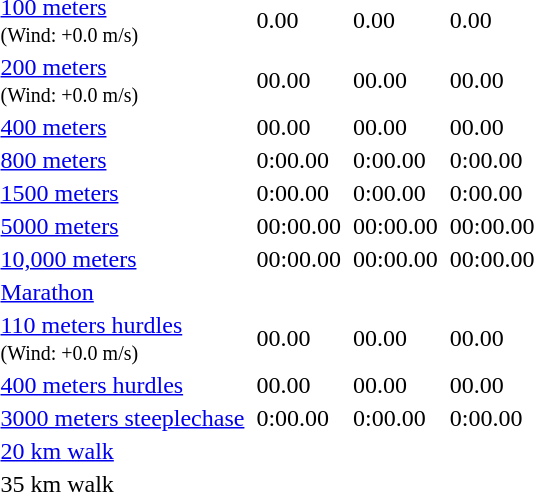<table>
<tr>
<td><a href='#'>100 meters</a><br><small>(Wind: +0.0 m/s)</small></td>
<td></td>
<td>0.00</td>
<td></td>
<td>0.00</td>
<td></td>
<td>0.00</td>
</tr>
<tr>
<td><a href='#'>200 meters</a><br><small>(Wind: +0.0 m/s)</small></td>
<td></td>
<td>00.00</td>
<td></td>
<td>00.00</td>
<td></td>
<td>00.00</td>
</tr>
<tr>
<td><a href='#'>400 meters</a></td>
<td></td>
<td>00.00</td>
<td></td>
<td>00.00</td>
<td></td>
<td>00.00</td>
</tr>
<tr>
<td><a href='#'>800 meters</a></td>
<td></td>
<td>0:00.00</td>
<td></td>
<td>0:00.00</td>
<td></td>
<td>0:00.00</td>
</tr>
<tr>
<td><a href='#'>1500 meters</a></td>
<td></td>
<td>0:00.00</td>
<td></td>
<td>0:00.00</td>
<td></td>
<td>0:00.00</td>
</tr>
<tr>
<td><a href='#'>5000 meters</a></td>
<td></td>
<td>00:00.00</td>
<td></td>
<td>00:00.00</td>
<td></td>
<td>00:00.00</td>
</tr>
<tr>
<td><a href='#'>10,000 meters</a></td>
<td></td>
<td>00:00.00</td>
<td></td>
<td>00:00.00</td>
<td></td>
<td>00:00.00</td>
</tr>
<tr>
<td><a href='#'>Marathon</a></td>
<td></td>
<td></td>
<td></td>
<td></td>
<td></td>
<td></td>
</tr>
<tr>
<td><a href='#'>110 meters hurdles</a><br><small>(Wind: +0.0 m/s)</small></td>
<td></td>
<td>00.00</td>
<td></td>
<td>00.00</td>
<td></td>
<td>00.00</td>
</tr>
<tr>
<td><a href='#'>400 meters hurdles</a></td>
<td></td>
<td>00.00</td>
<td></td>
<td>00.00</td>
<td></td>
<td>00.00</td>
</tr>
<tr>
<td><a href='#'>3000 meters steeplechase</a></td>
<td></td>
<td>0:00.00</td>
<td></td>
<td>0:00.00</td>
<td></td>
<td>0:00.00</td>
</tr>
<tr>
<td><a href='#'>20&nbsp;km walk</a></td>
<td></td>
<td></td>
<td></td>
<td></td>
<td></td>
<td></td>
</tr>
<tr>
<td>35 km walk</td>
<td></td>
<td></td>
<td></td>
<td></td>
<td></td>
<td></td>
</tr>
<tr>
</tr>
</table>
